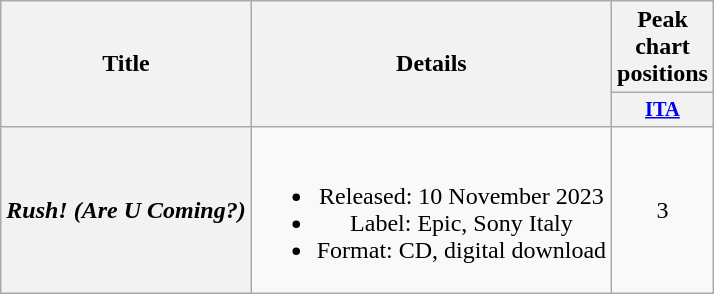<table class="wikitable plainrowheaders" style="text-align:center;">
<tr>
<th scope="col" rowspan="2">Title</th>
<th scope="col" rowspan="2">Details</th>
<th scope="col" colspan="1">Peak chart positions</th>
</tr>
<tr>
<th scope="col" style="width:3em;font-size:85%;"><a href='#'>ITA</a><br></th>
</tr>
<tr>
<th scope="row"><em>Rush! (Are U Coming?)</em></th>
<td><br><ul><li>Released: 10 November 2023</li><li>Label: Epic, Sony Italy</li><li>Format: CD, digital download</li></ul></td>
<td>3<br></td>
</tr>
</table>
